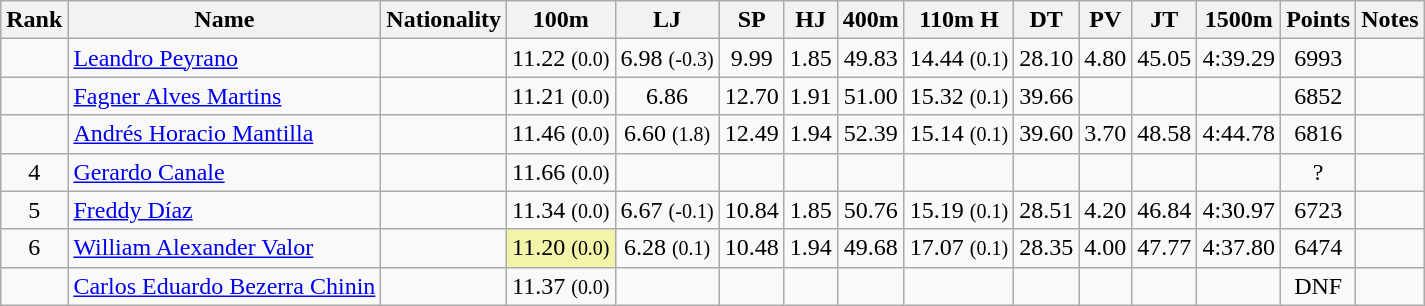<table class="wikitable sortable" style="text-align:center">
<tr>
<th>Rank</th>
<th>Name</th>
<th>Nationality</th>
<th>100m</th>
<th>LJ</th>
<th>SP</th>
<th>HJ</th>
<th>400m</th>
<th>110m H</th>
<th>DT</th>
<th>PV</th>
<th>JT</th>
<th>1500m</th>
<th>Points</th>
<th>Notes</th>
</tr>
<tr>
<td align=center></td>
<td align=left><a href='#'>Leandro Peyrano</a></td>
<td align=left></td>
<td>11.22 <small>(0.0)</small></td>
<td>6.98 <small>(-0.3)</small></td>
<td>9.99</td>
<td>1.85</td>
<td>49.83</td>
<td>14.44 <small>(0.1)</small></td>
<td>28.10</td>
<td>4.80</td>
<td>45.05</td>
<td>4:39.29</td>
<td>6993</td>
<td></td>
</tr>
<tr>
<td align=center></td>
<td align=left><a href='#'>Fagner Alves Martins</a></td>
<td align=left></td>
<td>11.21 <small>(0.0)</small></td>
<td>6.86</td>
<td>12.70</td>
<td>1.91</td>
<td>51.00</td>
<td>15.32 <small>(0.1)</small></td>
<td>39.66</td>
<td></td>
<td></td>
<td></td>
<td>6852</td>
<td></td>
</tr>
<tr>
<td align=center></td>
<td align=left><a href='#'>Andrés Horacio Mantilla</a></td>
<td align=left></td>
<td>11.46 <small>(0.0)</small></td>
<td>6.60 <small>(1.8)</small></td>
<td>12.49</td>
<td>1.94</td>
<td>52.39</td>
<td>15.14 <small>(0.1)</small></td>
<td>39.60</td>
<td>3.70</td>
<td>48.58</td>
<td>4:44.78</td>
<td>6816</td>
<td></td>
</tr>
<tr>
<td align=center>4</td>
<td align=left><a href='#'>Gerardo Canale</a></td>
<td align=left></td>
<td>11.66 <small>(0.0)</small></td>
<td></td>
<td></td>
<td></td>
<td></td>
<td></td>
<td></td>
<td></td>
<td></td>
<td></td>
<td>?</td>
<td></td>
</tr>
<tr>
<td align=center>5</td>
<td align=left><a href='#'>Freddy Díaz</a></td>
<td align=left></td>
<td>11.34 <small>(0.0)</small></td>
<td>6.67 <small>(-0.1)</small></td>
<td>10.84</td>
<td>1.85</td>
<td>50.76</td>
<td>15.19 <small>(0.1)</small></td>
<td>28.51</td>
<td>4.20</td>
<td>46.84</td>
<td>4:30.97</td>
<td>6723</td>
<td></td>
</tr>
<tr>
<td align=center>6</td>
<td align=left><a href='#'>William Alexander Valor</a></td>
<td align=left></td>
<td bgcolor=#F2F5A9>11.20 <small>(0.0)</small></td>
<td>6.28 <small>(0.1)</small></td>
<td>10.48</td>
<td>1.94</td>
<td>49.68</td>
<td>17.07 <small>(0.1)</small></td>
<td>28.35</td>
<td>4.00</td>
<td>47.77</td>
<td>4:37.80</td>
<td>6474</td>
<td></td>
</tr>
<tr>
<td align=center></td>
<td align=left><a href='#'>Carlos Eduardo Bezerra Chinin</a></td>
<td align=left></td>
<td>11.37 <small>(0.0)</small></td>
<td></td>
<td></td>
<td></td>
<td></td>
<td></td>
<td></td>
<td></td>
<td></td>
<td></td>
<td>DNF</td>
<td></td>
</tr>
</table>
